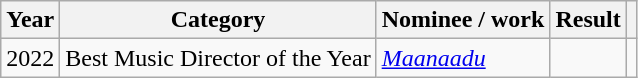<table class="wikitable">
<tr>
<th>Year</th>
<th>Category</th>
<th>Nominee / work</th>
<th>Result</th>
<th></th>
</tr>
<tr>
<td>2022</td>
<td>Best Music Director of the Year</td>
<td><em><a href='#'>Maanaadu</a></em></td>
<td></td>
<td></td>
</tr>
</table>
